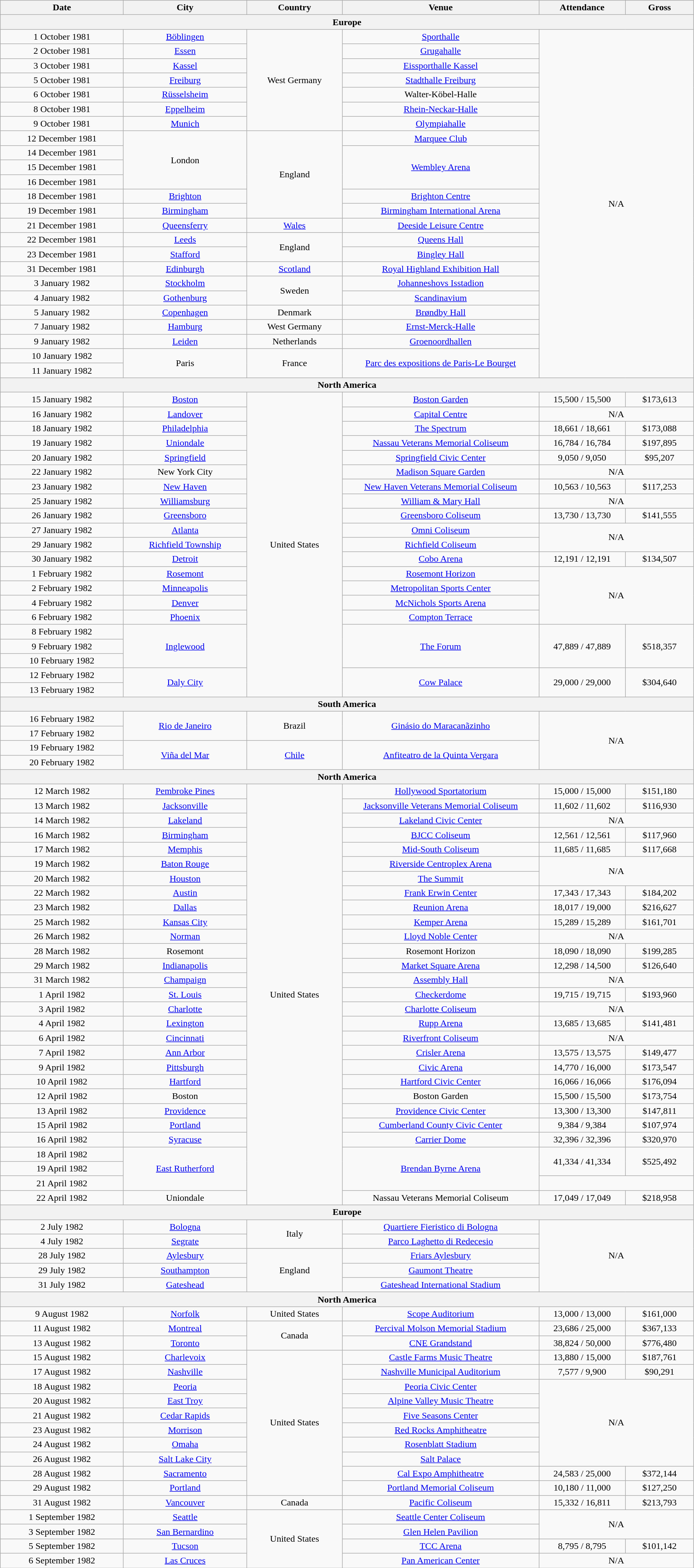<table class="wikitable plainrowheaders" style="text-align:center;">
<tr>
<th scope="col" style="width:13em;">Date</th>
<th scope="col" style="width:13em;">City</th>
<th scope="col" style="width:10em;">Country</th>
<th scope="col" style="width:21em;">Venue</th>
<th scope="col" style="width:9em;">Attendance</th>
<th scope="col" style="width:7em;">Gross</th>
</tr>
<tr>
<th colspan="6">Europe</th>
</tr>
<tr>
<td>1 October 1981</td>
<td><a href='#'>Böblingen</a></td>
<td rowspan="7">West Germany</td>
<td><a href='#'>Sporthalle</a></td>
<td colspan="2" rowspan="24">N/A</td>
</tr>
<tr>
<td>2 October 1981</td>
<td><a href='#'>Essen</a></td>
<td><a href='#'>Grugahalle</a></td>
</tr>
<tr>
<td>3 October 1981</td>
<td><a href='#'>Kassel</a></td>
<td><a href='#'>Eissporthalle Kassel</a></td>
</tr>
<tr>
<td>5 October 1981</td>
<td><a href='#'>Freiburg</a></td>
<td><a href='#'>Stadthalle Freiburg</a></td>
</tr>
<tr>
<td>6 October 1981</td>
<td><a href='#'>Rüsselsheim</a></td>
<td>Walter-Köbel-Halle</td>
</tr>
<tr>
<td>8 October 1981</td>
<td><a href='#'>Eppelheim</a></td>
<td><a href='#'>Rhein-Neckar-Halle</a></td>
</tr>
<tr>
<td>9 October 1981</td>
<td><a href='#'>Munich</a></td>
<td><a href='#'>Olympiahalle</a></td>
</tr>
<tr>
<td>12 December 1981</td>
<td rowspan="4">London</td>
<td rowspan="6">England</td>
<td><a href='#'>Marquee Club</a></td>
</tr>
<tr>
<td>14 December 1981</td>
<td rowspan="3"><a href='#'>Wembley Arena</a></td>
</tr>
<tr>
<td>15 December 1981</td>
</tr>
<tr>
<td>16 December 1981</td>
</tr>
<tr>
<td>18 December 1981</td>
<td><a href='#'>Brighton</a></td>
<td><a href='#'>Brighton Centre</a></td>
</tr>
<tr>
<td>19 December 1981</td>
<td><a href='#'>Birmingham</a></td>
<td><a href='#'>Birmingham International Arena</a></td>
</tr>
<tr>
<td>21 December 1981</td>
<td><a href='#'>Queensferry</a></td>
<td><a href='#'>Wales</a></td>
<td><a href='#'>Deeside Leisure Centre</a></td>
</tr>
<tr>
<td>22 December 1981</td>
<td><a href='#'>Leeds</a></td>
<td rowspan="2">England</td>
<td><a href='#'>Queens Hall</a></td>
</tr>
<tr>
<td>23 December 1981</td>
<td><a href='#'>Stafford</a></td>
<td><a href='#'>Bingley Hall</a></td>
</tr>
<tr>
<td>31 December 1981</td>
<td><a href='#'>Edinburgh</a></td>
<td><a href='#'>Scotland</a></td>
<td><a href='#'>Royal Highland Exhibition Hall</a></td>
</tr>
<tr>
<td>3 January 1982</td>
<td><a href='#'>Stockholm</a></td>
<td rowspan="2">Sweden</td>
<td><a href='#'>Johanneshovs Isstadion</a></td>
</tr>
<tr>
<td>4 January 1982</td>
<td><a href='#'>Gothenburg</a></td>
<td><a href='#'>Scandinavium</a></td>
</tr>
<tr>
<td>5 January 1982</td>
<td><a href='#'>Copenhagen</a></td>
<td>Denmark</td>
<td><a href='#'>Brøndby Hall</a></td>
</tr>
<tr>
<td>7 January 1982</td>
<td><a href='#'>Hamburg</a></td>
<td>West Germany</td>
<td><a href='#'>Ernst-Merck-Halle</a></td>
</tr>
<tr>
<td>9 January 1982</td>
<td><a href='#'>Leiden</a></td>
<td>Netherlands</td>
<td><a href='#'>Groenoordhallen</a></td>
</tr>
<tr>
<td>10 January 1982</td>
<td rowspan="2">Paris</td>
<td rowspan="2">France</td>
<td rowspan="2"><a href='#'>Parc des expositions de Paris-Le Bourget</a></td>
</tr>
<tr>
<td>11 January 1982</td>
</tr>
<tr>
<th colspan="6">North America</th>
</tr>
<tr>
<td>15 January 1982</td>
<td><a href='#'>Boston</a></td>
<td rowspan="21">United States</td>
<td><a href='#'>Boston Garden</a></td>
<td>15,500 / 15,500</td>
<td>$173,613</td>
</tr>
<tr>
<td>16 January 1982</td>
<td><a href='#'>Landover</a></td>
<td><a href='#'>Capital Centre</a></td>
<td colspan="2">N/A</td>
</tr>
<tr>
<td>18 January 1982</td>
<td><a href='#'>Philadelphia</a></td>
<td><a href='#'>The Spectrum</a></td>
<td>18,661 / 18,661</td>
<td>$173,088</td>
</tr>
<tr>
<td>19 January 1982</td>
<td><a href='#'>Uniondale</a></td>
<td><a href='#'>Nassau Veterans Memorial Coliseum</a></td>
<td>16,784 / 16,784</td>
<td>$197,895</td>
</tr>
<tr>
<td>20 January 1982</td>
<td><a href='#'>Springfield</a></td>
<td><a href='#'>Springfield Civic Center</a></td>
<td>9,050 / 9,050</td>
<td>$95,207</td>
</tr>
<tr>
<td>22 January 1982</td>
<td>New York City</td>
<td><a href='#'>Madison Square Garden</a></td>
<td colspan="2">N/A</td>
</tr>
<tr>
<td>23 January 1982</td>
<td><a href='#'>New Haven</a></td>
<td><a href='#'>New Haven Veterans Memorial Coliseum</a></td>
<td>10,563 / 10,563</td>
<td>$117,253</td>
</tr>
<tr>
<td>25 January 1982</td>
<td><a href='#'>Williamsburg</a></td>
<td><a href='#'>William & Mary Hall</a></td>
<td colspan="2">N/A</td>
</tr>
<tr>
<td>26 January 1982</td>
<td><a href='#'>Greensboro</a></td>
<td><a href='#'>Greensboro Coliseum</a></td>
<td>13,730 / 13,730</td>
<td>$141,555</td>
</tr>
<tr>
<td>27 January 1982</td>
<td><a href='#'>Atlanta</a></td>
<td><a href='#'>Omni Coliseum</a></td>
<td colspan="2" rowspan="2">N/A</td>
</tr>
<tr>
<td>29 January 1982</td>
<td><a href='#'>Richfield Township</a></td>
<td><a href='#'>Richfield Coliseum</a></td>
</tr>
<tr>
<td>30 January 1982</td>
<td><a href='#'>Detroit</a></td>
<td><a href='#'>Cobo Arena</a></td>
<td>12,191 / 12,191</td>
<td>$134,507</td>
</tr>
<tr>
<td>1 February 1982</td>
<td><a href='#'>Rosemont</a></td>
<td><a href='#'>Rosemont Horizon</a></td>
<td colspan="2" rowspan="4">N/A</td>
</tr>
<tr>
<td>2 February 1982</td>
<td><a href='#'>Minneapolis</a></td>
<td><a href='#'>Metropolitan Sports Center</a></td>
</tr>
<tr>
<td>4 February 1982</td>
<td><a href='#'>Denver</a></td>
<td><a href='#'>McNichols Sports Arena</a></td>
</tr>
<tr>
<td>6 February 1982</td>
<td><a href='#'>Phoenix</a></td>
<td><a href='#'>Compton Terrace</a></td>
</tr>
<tr>
<td>8 February 1982</td>
<td rowspan="3"><a href='#'>Inglewood</a></td>
<td rowspan="3"><a href='#'>The Forum</a></td>
<td rowspan="3">47,889 / 47,889</td>
<td rowspan="3">$518,357</td>
</tr>
<tr>
<td>9 February 1982</td>
</tr>
<tr>
<td>10 February 1982</td>
</tr>
<tr>
<td>12 February 1982</td>
<td rowspan="2"><a href='#'>Daly City</a></td>
<td rowspan="2"><a href='#'>Cow Palace</a></td>
<td rowspan="2">29,000 / 29,000</td>
<td rowspan="2">$304,640</td>
</tr>
<tr>
<td>13 February 1982</td>
</tr>
<tr>
<th colspan="6">South America</th>
</tr>
<tr>
<td>16 February 1982</td>
<td rowspan="2"><a href='#'>Rio de Janeiro</a></td>
<td rowspan="2">Brazil</td>
<td rowspan="2"><a href='#'>Ginásio do Maracanãzinho</a></td>
<td colspan="2" rowspan="4">N/A</td>
</tr>
<tr>
<td>17 February 1982</td>
</tr>
<tr>
<td>19 February 1982</td>
<td rowspan="2"><a href='#'>Viña del Mar</a></td>
<td rowspan="2"><a href='#'>Chile</a></td>
<td rowspan="2"><a href='#'>Anfiteatro de la Quinta Vergara</a></td>
</tr>
<tr>
<td>20 February 1982</td>
</tr>
<tr>
<th colspan="6">North America</th>
</tr>
<tr>
<td>12 March 1982</td>
<td><a href='#'>Pembroke Pines</a></td>
<td rowspan="29">United States</td>
<td><a href='#'>Hollywood Sportatorium</a></td>
<td>15,000 / 15,000</td>
<td>$151,180</td>
</tr>
<tr>
<td>13 March 1982</td>
<td><a href='#'>Jacksonville</a></td>
<td><a href='#'>Jacksonville Veterans Memorial Coliseum</a></td>
<td>11,602 / 11,602</td>
<td>$116,930</td>
</tr>
<tr>
<td>14 March 1982</td>
<td><a href='#'>Lakeland</a></td>
<td><a href='#'>Lakeland Civic Center</a></td>
<td colspan="2">N/A</td>
</tr>
<tr>
<td>16 March 1982</td>
<td><a href='#'>Birmingham</a></td>
<td><a href='#'>BJCC Coliseum</a></td>
<td>12,561 / 12,561</td>
<td>$117,960</td>
</tr>
<tr>
<td>17 March 1982</td>
<td><a href='#'>Memphis</a></td>
<td><a href='#'>Mid-South Coliseum</a></td>
<td>11,685 / 11,685</td>
<td>$117,668</td>
</tr>
<tr>
<td>19 March 1982</td>
<td><a href='#'>Baton Rouge</a></td>
<td><a href='#'>Riverside Centroplex Arena</a></td>
<td colspan="2" rowspan="2">N/A</td>
</tr>
<tr>
<td>20 March 1982</td>
<td><a href='#'>Houston</a></td>
<td><a href='#'>The Summit</a></td>
</tr>
<tr>
<td>22 March 1982</td>
<td><a href='#'>Austin</a></td>
<td><a href='#'>Frank Erwin Center</a></td>
<td>17,343 / 17,343</td>
<td>$184,202</td>
</tr>
<tr>
<td>23 March 1982</td>
<td><a href='#'>Dallas</a></td>
<td><a href='#'>Reunion Arena</a></td>
<td>18,017 / 19,000</td>
<td>$216,627</td>
</tr>
<tr>
<td>25 March 1982</td>
<td><a href='#'>Kansas City</a></td>
<td><a href='#'>Kemper Arena</a></td>
<td>15,289 / 15,289</td>
<td>$161,701</td>
</tr>
<tr>
<td>26 March 1982</td>
<td><a href='#'>Norman</a></td>
<td><a href='#'>Lloyd Noble Center</a></td>
<td colspan="2">N/A</td>
</tr>
<tr>
<td>28 March 1982</td>
<td>Rosemont</td>
<td>Rosemont Horizon</td>
<td>18,090 / 18,090</td>
<td>$199,285</td>
</tr>
<tr>
<td>29 March 1982</td>
<td><a href='#'>Indianapolis</a></td>
<td><a href='#'>Market Square Arena</a></td>
<td>12,298 / 14,500</td>
<td>$126,640</td>
</tr>
<tr>
<td>31 March 1982</td>
<td><a href='#'>Champaign</a></td>
<td><a href='#'>Assembly Hall</a></td>
<td colspan="2">N/A</td>
</tr>
<tr>
<td>1 April 1982</td>
<td><a href='#'>St. Louis</a></td>
<td><a href='#'>Checkerdome</a></td>
<td>19,715 / 19,715</td>
<td>$193,960</td>
</tr>
<tr>
<td>3 April 1982</td>
<td><a href='#'>Charlotte</a></td>
<td><a href='#'>Charlotte Coliseum</a></td>
<td colspan="2">N/A</td>
</tr>
<tr>
<td>4 April 1982</td>
<td><a href='#'>Lexington</a></td>
<td><a href='#'>Rupp Arena</a></td>
<td>13,685 / 13,685</td>
<td>$141,481</td>
</tr>
<tr>
<td>6 April 1982</td>
<td><a href='#'>Cincinnati</a></td>
<td><a href='#'>Riverfront Coliseum</a></td>
<td colspan="2">N/A</td>
</tr>
<tr>
<td>7 April 1982</td>
<td><a href='#'>Ann Arbor</a></td>
<td><a href='#'>Crisler Arena</a></td>
<td>13,575 / 13,575</td>
<td>$149,477</td>
</tr>
<tr>
<td>9 April 1982</td>
<td><a href='#'>Pittsburgh</a></td>
<td><a href='#'>Civic Arena</a></td>
<td>14,770 / 16,000</td>
<td>$173,547</td>
</tr>
<tr>
<td>10 April 1982</td>
<td><a href='#'>Hartford</a></td>
<td><a href='#'>Hartford Civic Center</a></td>
<td>16,066 / 16,066</td>
<td>$176,094</td>
</tr>
<tr>
<td>12 April 1982</td>
<td>Boston</td>
<td>Boston Garden</td>
<td>15,500 / 15,500</td>
<td>$173,754</td>
</tr>
<tr>
<td>13 April 1982</td>
<td><a href='#'>Providence</a></td>
<td><a href='#'>Providence Civic Center</a></td>
<td>13,300 / 13,300</td>
<td>$147,811</td>
</tr>
<tr>
<td>15 April 1982</td>
<td><a href='#'>Portland</a></td>
<td><a href='#'>Cumberland County Civic Center</a></td>
<td>9,384 / 9,384</td>
<td>$107,974</td>
</tr>
<tr>
<td>16 April 1982</td>
<td><a href='#'>Syracuse</a></td>
<td><a href='#'>Carrier Dome</a></td>
<td>32,396 / 32,396</td>
<td>$320,970</td>
</tr>
<tr>
<td>18 April 1982</td>
<td rowspan="3"><a href='#'>East Rutherford</a></td>
<td rowspan="3"><a href='#'>Brendan Byrne Arena</a></td>
<td rowspan="2">41,334 / 41,334</td>
<td rowspan="2">$525,492</td>
</tr>
<tr>
<td>19 April 1982</td>
</tr>
<tr>
<td>21 April 1982</td>
</tr>
<tr>
<td>22 April 1982</td>
<td>Uniondale</td>
<td>Nassau Veterans Memorial Coliseum</td>
<td>17,049 / 17,049</td>
<td>$218,958</td>
</tr>
<tr>
<th colspan="6">Europe</th>
</tr>
<tr>
<td>2 July 1982</td>
<td><a href='#'>Bologna</a></td>
<td rowspan="2">Italy</td>
<td><a href='#'>Quartiere Fieristico di Bologna</a></td>
<td colspan="2" rowspan="5">N/A</td>
</tr>
<tr>
<td>4 July 1982</td>
<td><a href='#'>Segrate</a></td>
<td><a href='#'>Parco Laghetto di Redecesio</a></td>
</tr>
<tr>
<td>28 July 1982</td>
<td><a href='#'>Aylesbury</a></td>
<td rowspan="3">England</td>
<td><a href='#'>Friars Aylesbury</a></td>
</tr>
<tr>
<td>29 July 1982</td>
<td><a href='#'>Southampton</a></td>
<td><a href='#'>Gaumont Theatre</a></td>
</tr>
<tr>
<td>31 July 1982</td>
<td><a href='#'>Gateshead</a></td>
<td><a href='#'>Gateshead International Stadium</a></td>
</tr>
<tr>
<th colspan="6">North America</th>
</tr>
<tr>
<td>9 August 1982</td>
<td><a href='#'>Norfolk</a></td>
<td>United States</td>
<td><a href='#'>Scope Auditorium</a></td>
<td>13,000 / 13,000</td>
<td>$161,000</td>
</tr>
<tr>
<td>11 August 1982</td>
<td><a href='#'>Montreal</a></td>
<td rowspan="2">Canada</td>
<td><a href='#'>Percival Molson Memorial Stadium</a></td>
<td>23,686 / 25,000</td>
<td>$367,133</td>
</tr>
<tr>
<td>13 August 1982</td>
<td><a href='#'>Toronto</a></td>
<td><a href='#'>CNE Grandstand</a></td>
<td>38,824 / 50,000</td>
<td>$776,480</td>
</tr>
<tr>
<td>15 August 1982</td>
<td><a href='#'>Charlevoix</a></td>
<td rowspan="10">United States</td>
<td><a href='#'>Castle Farms Music Theatre</a></td>
<td>13,880 / 15,000</td>
<td>$187,761</td>
</tr>
<tr>
<td>17 August 1982</td>
<td><a href='#'>Nashville</a></td>
<td><a href='#'>Nashville Municipal Auditorium</a></td>
<td>7,577 / 9,900</td>
<td>$90,291</td>
</tr>
<tr>
<td>18 August 1982</td>
<td><a href='#'>Peoria</a></td>
<td><a href='#'>Peoria Civic Center</a></td>
<td colspan="2" rowspan="6">N/A</td>
</tr>
<tr>
<td>20 August 1982</td>
<td><a href='#'>East Troy</a></td>
<td><a href='#'>Alpine Valley Music Theatre</a></td>
</tr>
<tr>
<td>21 August 1982</td>
<td><a href='#'>Cedar Rapids</a></td>
<td><a href='#'>Five Seasons Center</a></td>
</tr>
<tr>
<td>23 August 1982</td>
<td><a href='#'>Morrison</a></td>
<td><a href='#'>Red Rocks Amphitheatre</a></td>
</tr>
<tr>
<td>24 August 1982</td>
<td><a href='#'>Omaha</a></td>
<td><a href='#'>Rosenblatt Stadium</a></td>
</tr>
<tr>
<td>26 August 1982</td>
<td><a href='#'>Salt Lake City</a></td>
<td><a href='#'>Salt Palace</a></td>
</tr>
<tr>
<td>28 August 1982</td>
<td><a href='#'>Sacramento</a></td>
<td><a href='#'>Cal Expo Amphitheatre</a></td>
<td>24,583 / 25,000</td>
<td>$372,144</td>
</tr>
<tr>
<td>29 August 1982</td>
<td><a href='#'>Portland</a></td>
<td><a href='#'>Portland Memorial Coliseum</a></td>
<td>10,180 / 11,000</td>
<td>$127,250</td>
</tr>
<tr>
<td>31 August 1982</td>
<td><a href='#'>Vancouver</a></td>
<td>Canada</td>
<td><a href='#'>Pacific Coliseum</a></td>
<td>15,332 / 16,811</td>
<td>$213,793</td>
</tr>
<tr>
<td>1 September 1982</td>
<td><a href='#'>Seattle</a></td>
<td rowspan="4">United States</td>
<td><a href='#'>Seattle Center Coliseum</a></td>
<td colspan="2" rowspan="2">N/A</td>
</tr>
<tr>
<td>3 September 1982</td>
<td><a href='#'>San Bernardino</a></td>
<td><a href='#'>Glen Helen Pavilion</a></td>
</tr>
<tr>
<td>5 September 1982</td>
<td><a href='#'>Tucson</a></td>
<td><a href='#'>TCC Arena</a></td>
<td>8,795 / 8,795</td>
<td>$101,142</td>
</tr>
<tr>
<td>6 September 1982</td>
<td><a href='#'>Las Cruces</a></td>
<td><a href='#'>Pan American Center</a></td>
<td colspan="2">N/A</td>
</tr>
</table>
